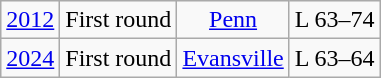<table class="wikitable">
<tr align="center">
<td><a href='#'>2012</a></td>
<td>First round</td>
<td><a href='#'>Penn</a></td>
<td>L 63–74</td>
</tr>
<tr align="center">
<td><a href='#'>2024</a></td>
<td>First round</td>
<td><a href='#'>Evansville</a></td>
<td>L 63–64</td>
</tr>
</table>
